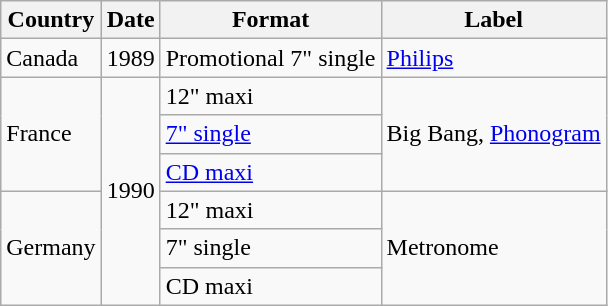<table class=wikitable>
<tr>
<th>Country</th>
<th>Date</th>
<th>Format</th>
<th>Label</th>
</tr>
<tr>
<td>Canada</td>
<td>1989</td>
<td>Promotional 7" single</td>
<td><a href='#'>Philips</a></td>
</tr>
<tr>
<td rowspan="3">France</td>
<td rowspan="6">1990</td>
<td>12" maxi</td>
<td rowspan="3">Big Bang, <a href='#'>Phonogram</a></td>
</tr>
<tr>
<td><a href='#'>7" single</a></td>
</tr>
<tr>
<td><a href='#'>CD maxi</a></td>
</tr>
<tr>
<td rowspan="3">Germany</td>
<td>12" maxi</td>
<td rowspan="3">Metronome</td>
</tr>
<tr>
<td>7" single</td>
</tr>
<tr>
<td>CD maxi</td>
</tr>
</table>
